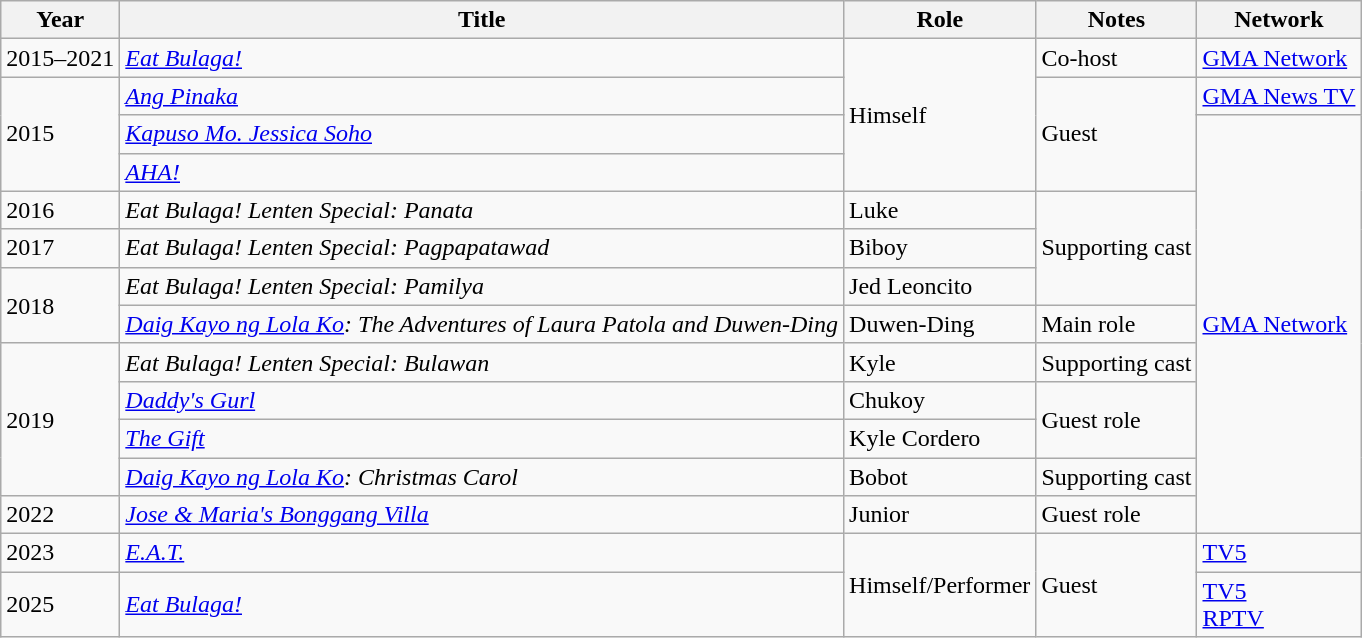<table class="wikitable">
<tr>
<th>Year</th>
<th>Title</th>
<th>Role</th>
<th>Notes</th>
<th>Network</th>
</tr>
<tr>
<td>2015–2021</td>
<td><em><a href='#'>Eat Bulaga!</a></em></td>
<td rowspan="4">Himself</td>
<td>Co-host</td>
<td><a href='#'>GMA Network</a></td>
</tr>
<tr>
<td rowspan="3">2015</td>
<td><em><a href='#'>Ang Pinaka</a></em></td>
<td rowspan="3">Guest</td>
<td><a href='#'>GMA News TV</a></td>
</tr>
<tr>
<td><em><a href='#'>Kapuso Mo. Jessica Soho</a></em></td>
<td rowspan="11"><a href='#'>GMA Network</a></td>
</tr>
<tr>
<td><em><a href='#'>AHA!</a></em></td>
</tr>
<tr>
<td>2016</td>
<td><em>Eat Bulaga! Lenten Special: Panata</em></td>
<td>Luke</td>
<td rowspan="3">Supporting cast</td>
</tr>
<tr>
<td>2017</td>
<td><em>Eat Bulaga! Lenten Special: Pagpapatawad</em></td>
<td>Biboy</td>
</tr>
<tr>
<td rowspan="2">2018</td>
<td><em>Eat Bulaga! Lenten Special: Pamilya</em></td>
<td>Jed Leoncito</td>
</tr>
<tr>
<td><em><a href='#'>Daig Kayo ng Lola Ko</a>: The Adventures of Laura Patola and Duwen-Ding</em></td>
<td>Duwen-Ding</td>
<td>Main role</td>
</tr>
<tr>
<td rowspan="4">2019</td>
<td><em>Eat Bulaga! Lenten Special: Bulawan</em></td>
<td>Kyle</td>
<td>Supporting cast</td>
</tr>
<tr>
<td><em><a href='#'>Daddy's Gurl</a></em></td>
<td>Chukoy</td>
<td rowspan="2">Guest role</td>
</tr>
<tr>
<td><em><a href='#'>The Gift</a></em></td>
<td>Kyle Cordero</td>
</tr>
<tr>
<td><em><a href='#'>Daig Kayo ng Lola Ko</a>: Christmas Carol</em></td>
<td>Bobot</td>
<td>Supporting cast</td>
</tr>
<tr>
<td>2022</td>
<td><em><a href='#'>Jose & Maria's Bonggang Villa</a></em></td>
<td>Junior</td>
<td>Guest role</td>
</tr>
<tr>
<td>2023</td>
<td><em><a href='#'>E.A.T.</a></em></td>
<td rowspan="2">Himself/Performer</td>
<td rowspan="2">Guest</td>
<td><a href='#'>TV5</a></td>
</tr>
<tr>
<td>2025</td>
<td><em><a href='#'>Eat Bulaga!</a></em></td>
<td><a href='#'>TV5</a><br><a href='#'>RPTV</a></td>
</tr>
</table>
